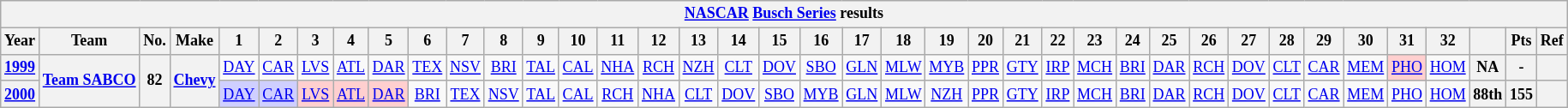<table class="wikitable" style="text-align:center; font-size:75%">
<tr>
<th colspan=42><a href='#'>NASCAR</a> <a href='#'>Busch Series</a> results</th>
</tr>
<tr>
<th>Year</th>
<th>Team</th>
<th>No.</th>
<th>Make</th>
<th>1</th>
<th>2</th>
<th>3</th>
<th>4</th>
<th>5</th>
<th>6</th>
<th>7</th>
<th>8</th>
<th>9</th>
<th>10</th>
<th>11</th>
<th>12</th>
<th>13</th>
<th>14</th>
<th>15</th>
<th>16</th>
<th>17</th>
<th>18</th>
<th>19</th>
<th>20</th>
<th>21</th>
<th>22</th>
<th>23</th>
<th>24</th>
<th>25</th>
<th>26</th>
<th>27</th>
<th>28</th>
<th>29</th>
<th>30</th>
<th>31</th>
<th>32</th>
<th></th>
<th>Pts</th>
<th>Ref</th>
</tr>
<tr>
<th><a href='#'>1999</a></th>
<th rowspan=2><a href='#'>Team SABCO</a></th>
<th rowspan=2>82</th>
<th rowspan=2><a href='#'>Chevy</a></th>
<td><a href='#'>DAY</a></td>
<td><a href='#'>CAR</a></td>
<td><a href='#'>LVS</a></td>
<td><a href='#'>ATL</a></td>
<td><a href='#'>DAR</a></td>
<td><a href='#'>TEX</a></td>
<td><a href='#'>NSV</a></td>
<td><a href='#'>BRI</a></td>
<td><a href='#'>TAL</a></td>
<td><a href='#'>CAL</a></td>
<td><a href='#'>NHA</a></td>
<td><a href='#'>RCH</a></td>
<td><a href='#'>NZH</a></td>
<td><a href='#'>CLT</a></td>
<td><a href='#'>DOV</a></td>
<td><a href='#'>SBO</a></td>
<td><a href='#'>GLN</a></td>
<td><a href='#'>MLW</a></td>
<td><a href='#'>MYB</a></td>
<td><a href='#'>PPR</a></td>
<td><a href='#'>GTY</a></td>
<td><a href='#'>IRP</a></td>
<td><a href='#'>MCH</a></td>
<td><a href='#'>BRI</a></td>
<td><a href='#'>DAR</a></td>
<td><a href='#'>RCH</a></td>
<td><a href='#'>DOV</a></td>
<td><a href='#'>CLT</a></td>
<td><a href='#'>CAR</a></td>
<td><a href='#'>MEM</a></td>
<td style="background:#FFCFCF;"><a href='#'>PHO</a><br></td>
<td><a href='#'>HOM</a></td>
<th>NA</th>
<th>-</th>
<th></th>
</tr>
<tr>
<th><a href='#'>2000</a></th>
<td style="background:#CFCFFF;"><a href='#'>DAY</a><br></td>
<td style="background:#CFCFFF;"><a href='#'>CAR</a><br></td>
<td style="background:#FFCFCF;"><a href='#'>LVS</a><br></td>
<td style="background:#FFCFCF;"><a href='#'>ATL</a><br></td>
<td style="background:#FFCFCF;"><a href='#'>DAR</a><br></td>
<td><a href='#'>BRI</a></td>
<td><a href='#'>TEX</a></td>
<td><a href='#'>NSV</a></td>
<td><a href='#'>TAL</a></td>
<td><a href='#'>CAL</a></td>
<td><a href='#'>RCH</a></td>
<td><a href='#'>NHA</a></td>
<td><a href='#'>CLT</a></td>
<td><a href='#'>DOV</a></td>
<td><a href='#'>SBO</a></td>
<td><a href='#'>MYB</a></td>
<td><a href='#'>GLN</a></td>
<td><a href='#'>MLW</a></td>
<td><a href='#'>NZH</a></td>
<td><a href='#'>PPR</a></td>
<td><a href='#'>GTY</a></td>
<td><a href='#'>IRP</a></td>
<td><a href='#'>MCH</a></td>
<td><a href='#'>BRI</a></td>
<td><a href='#'>DAR</a></td>
<td><a href='#'>RCH</a></td>
<td><a href='#'>DOV</a></td>
<td><a href='#'>CLT</a></td>
<td><a href='#'>CAR</a></td>
<td><a href='#'>MEM</a></td>
<td><a href='#'>PHO</a></td>
<td><a href='#'>HOM</a></td>
<th>88th</th>
<th>155</th>
<th></th>
</tr>
</table>
